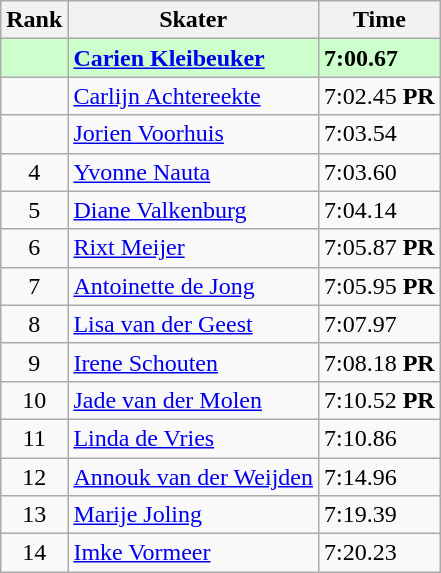<table class="wikitable">
<tr>
<th>Rank</th>
<th>Skater</th>
<th>Time</th>
</tr>
<tr bgcolor=ccffcc>
<td style="text-align:center"></td>
<td><strong><a href='#'>Carien Kleibeuker</a></strong></td>
<td><strong>7:00.67</strong></td>
</tr>
<tr>
<td style="text-align:center"></td>
<td><a href='#'>Carlijn Achtereekte</a></td>
<td>7:02.45 <strong>PR</strong></td>
</tr>
<tr>
<td style="text-align:center"></td>
<td><a href='#'>Jorien Voorhuis</a></td>
<td>7:03.54</td>
</tr>
<tr>
<td style="text-align:center">4</td>
<td><a href='#'>Yvonne Nauta</a></td>
<td>7:03.60</td>
</tr>
<tr>
<td style="text-align:center">5</td>
<td><a href='#'>Diane Valkenburg</a></td>
<td>7:04.14</td>
</tr>
<tr>
<td style="text-align:center">6</td>
<td><a href='#'>Rixt Meijer</a></td>
<td>7:05.87 <strong>PR</strong></td>
</tr>
<tr>
<td style="text-align:center">7</td>
<td><a href='#'>Antoinette de Jong</a></td>
<td>7:05.95 <strong>PR</strong></td>
</tr>
<tr>
<td style="text-align:center">8</td>
<td><a href='#'>Lisa van der Geest</a></td>
<td>7:07.97</td>
</tr>
<tr>
<td style="text-align:center">9</td>
<td><a href='#'>Irene Schouten</a></td>
<td>7:08.18 <strong>PR</strong></td>
</tr>
<tr>
<td style="text-align:center">10</td>
<td><a href='#'>Jade van der Molen</a></td>
<td>7:10.52 <strong>PR</strong></td>
</tr>
<tr>
<td style="text-align:center">11</td>
<td><a href='#'>Linda de Vries</a></td>
<td>7:10.86</td>
</tr>
<tr>
<td style="text-align:center">12</td>
<td><a href='#'>Annouk van der Weijden</a></td>
<td>7:14.96</td>
</tr>
<tr>
<td style="text-align:center">13</td>
<td><a href='#'>Marije Joling</a></td>
<td>7:19.39</td>
</tr>
<tr>
<td style="text-align:center">14</td>
<td><a href='#'>Imke Vormeer</a></td>
<td>7:20.23</td>
</tr>
</table>
